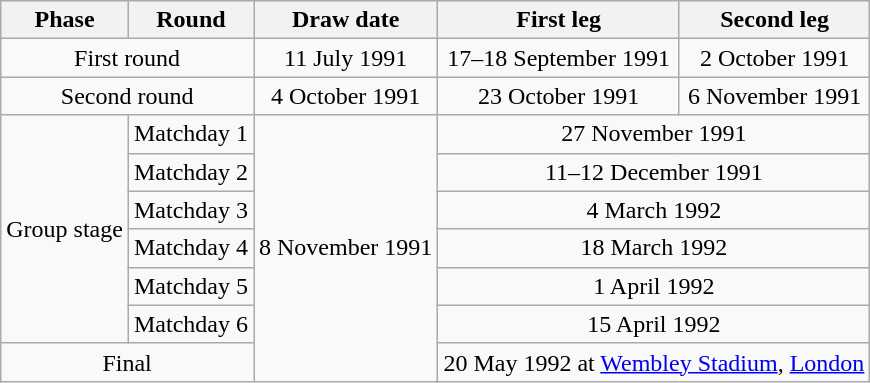<table class="wikitable" style="text-align:center">
<tr>
<th>Phase</th>
<th>Round</th>
<th>Draw date</th>
<th>First leg</th>
<th>Second leg</th>
</tr>
<tr>
<td colspan="2">First round</td>
<td>11 July 1991</td>
<td>17–18 September 1991</td>
<td>2 October 1991</td>
</tr>
<tr>
<td colspan="2">Second round</td>
<td>4 October 1991</td>
<td>23 October 1991</td>
<td>6 November 1991</td>
</tr>
<tr>
<td rowspan="6">Group stage</td>
<td>Matchday 1</td>
<td rowspan="7">8 November 1991</td>
<td colspan="2">27 November 1991</td>
</tr>
<tr>
<td>Matchday 2</td>
<td colspan="2">11–12 December 1991</td>
</tr>
<tr>
<td>Matchday 3</td>
<td colspan="2">4 March 1992</td>
</tr>
<tr>
<td>Matchday 4</td>
<td colspan="2">18 March 1992</td>
</tr>
<tr>
<td>Matchday 5</td>
<td colspan="2">1 April 1992</td>
</tr>
<tr>
<td>Matchday 6</td>
<td colspan="2">15 April 1992</td>
</tr>
<tr>
<td colspan="2">Final</td>
<td colspan="2">20 May 1992 at <a href='#'>Wembley Stadium</a>, <a href='#'>London</a></td>
</tr>
</table>
